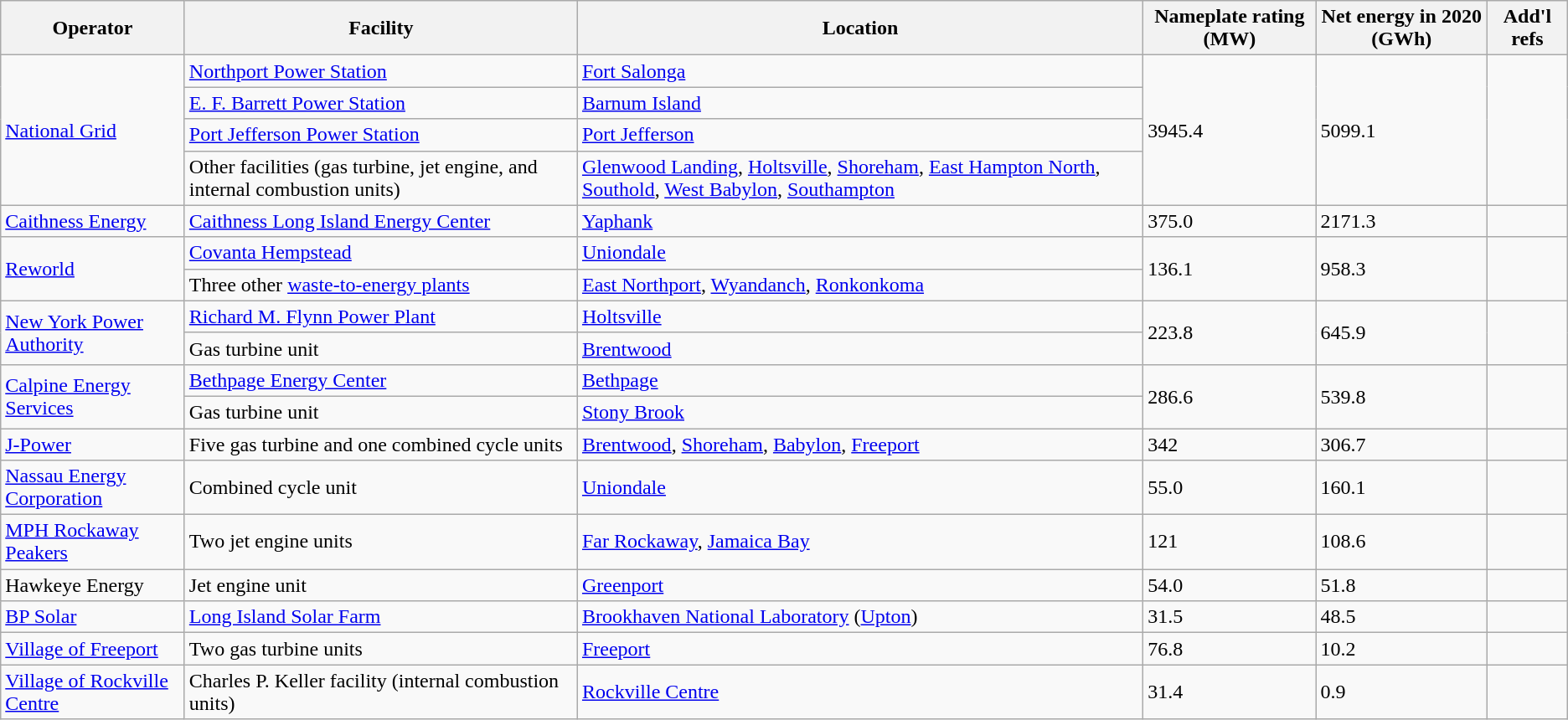<table class="wikitable sortable">
<tr>
<th>Operator</th>
<th>Facility</th>
<th>Location</th>
<th>Nameplate rating (MW)</th>
<th>Net energy in 2020 (GWh)</th>
<th>Add'l refs</th>
</tr>
<tr>
<td rowspan="4"><a href='#'>National Grid</a></td>
<td><a href='#'>Northport Power Station</a></td>
<td><a href='#'>Fort Salonga</a></td>
<td rowspan="4">3945.4</td>
<td rowspan="4">5099.1</td>
<td rowspan="4"></td>
</tr>
<tr>
<td><a href='#'>E. F. Barrett Power Station</a></td>
<td><a href='#'>Barnum Island</a></td>
</tr>
<tr>
<td><a href='#'>Port Jefferson Power Station</a></td>
<td><a href='#'>Port Jefferson</a></td>
</tr>
<tr>
<td>Other facilities (gas turbine, jet engine, and internal combustion units)</td>
<td><a href='#'>Glenwood Landing</a>, <a href='#'>Holtsville</a>, <a href='#'>Shoreham</a>, <a href='#'>East Hampton North</a>, <a href='#'>Southold</a>, <a href='#'>West Babylon</a>, <a href='#'>Southampton</a></td>
</tr>
<tr>
<td><a href='#'>Caithness Energy</a></td>
<td><a href='#'>Caithness Long Island Energy Center</a></td>
<td><a href='#'>Yaphank</a></td>
<td>375.0</td>
<td>2171.3</td>
<td></td>
</tr>
<tr>
<td rowspan="2"><a href='#'>Reworld</a></td>
<td><a href='#'>Covanta Hempstead</a></td>
<td><a href='#'>Uniondale</a></td>
<td rowspan="2">136.1</td>
<td rowspan="2">958.3</td>
<td rowspan="2"></td>
</tr>
<tr>
<td>Three other <a href='#'>waste-to-energy plants</a></td>
<td><a href='#'>East Northport</a>, <a href='#'>Wyandanch</a>, <a href='#'>Ronkonkoma</a></td>
</tr>
<tr>
<td rowspan="2"><a href='#'>New York Power Authority</a></td>
<td><a href='#'>Richard M. Flynn Power Plant</a></td>
<td><a href='#'>Holtsville</a></td>
<td rowspan="2">223.8</td>
<td rowspan="2">645.9</td>
<td rowspan="2"></td>
</tr>
<tr>
<td>Gas turbine unit</td>
<td><a href='#'>Brentwood</a></td>
</tr>
<tr>
<td rowspan="2"><a href='#'>Calpine Energy Services</a></td>
<td><a href='#'>Bethpage Energy Center</a></td>
<td><a href='#'>Bethpage</a></td>
<td rowspan="2">286.6</td>
<td rowspan="2">539.8</td>
<td rowspan="2"></td>
</tr>
<tr>
<td>Gas turbine unit</td>
<td><a href='#'>Stony Brook</a></td>
</tr>
<tr>
<td><a href='#'>J-Power</a></td>
<td>Five gas turbine and one combined cycle units</td>
<td><a href='#'>Brentwood</a>, <a href='#'>Shoreham</a>, <a href='#'>Babylon</a>, <a href='#'>Freeport</a></td>
<td>342</td>
<td>306.7</td>
<td></td>
</tr>
<tr>
<td><a href='#'>Nassau Energy Corporation</a></td>
<td>Combined cycle unit</td>
<td><a href='#'>Uniondale</a></td>
<td>55.0</td>
<td>160.1</td>
<td></td>
</tr>
<tr>
<td><a href='#'>MPH Rockaway Peakers</a></td>
<td>Two jet engine units</td>
<td><a href='#'>Far Rockaway</a>, <a href='#'>Jamaica Bay</a></td>
<td>121</td>
<td>108.6</td>
<td></td>
</tr>
<tr>
<td>Hawkeye Energy</td>
<td>Jet engine unit</td>
<td><a href='#'>Greenport</a></td>
<td>54.0</td>
<td>51.8</td>
<td></td>
</tr>
<tr>
<td><a href='#'>BP Solar</a></td>
<td><a href='#'>Long Island Solar Farm</a></td>
<td><a href='#'>Brookhaven National Laboratory</a> (<a href='#'>Upton</a>)</td>
<td>31.5</td>
<td>48.5</td>
<td></td>
</tr>
<tr>
<td><a href='#'>Village of Freeport</a></td>
<td>Two gas turbine units</td>
<td><a href='#'>Freeport</a></td>
<td>76.8</td>
<td>10.2</td>
<td></td>
</tr>
<tr>
<td><a href='#'>Village of Rockville Centre</a></td>
<td>Charles P. Keller facility (internal combustion units)</td>
<td><a href='#'>Rockville Centre</a></td>
<td>31.4</td>
<td>0.9</td>
<td></td>
</tr>
</table>
